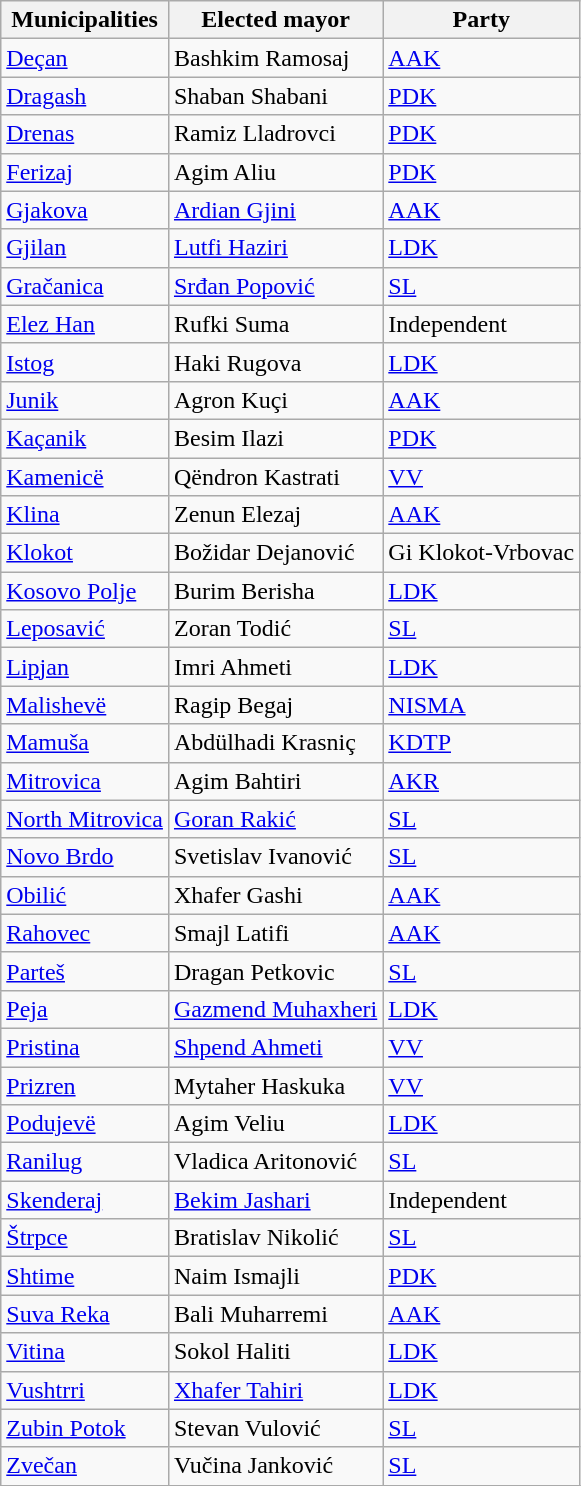<table class="wikitable sortable centre">
<tr>
<th>Municipalities</th>
<th>Elected mayor</th>
<th>Party</th>
</tr>
<tr>
<td><a href='#'>Deçan</a></td>
<td>Bashkim Ramosaj</td>
<td><a href='#'>AAK</a></td>
</tr>
<tr>
<td><a href='#'>Dragash</a></td>
<td>Shaban Shabani</td>
<td><a href='#'>PDK</a></td>
</tr>
<tr>
<td><a href='#'>Drenas</a></td>
<td>Ramiz Lladrovci</td>
<td><a href='#'>PDK</a></td>
</tr>
<tr>
<td><a href='#'>Ferizaj</a></td>
<td>Agim Aliu</td>
<td><a href='#'>PDK</a></td>
</tr>
<tr>
<td><a href='#'>Gjakova</a></td>
<td><a href='#'>Ardian Gjini</a></td>
<td><a href='#'>AAK</a></td>
</tr>
<tr>
<td><a href='#'>Gjilan</a></td>
<td><a href='#'>Lutfi Haziri</a></td>
<td><a href='#'>LDK</a></td>
</tr>
<tr>
<td><a href='#'>Gračanica</a></td>
<td><a href='#'>Srđan Popović</a></td>
<td><a href='#'>SL</a></td>
</tr>
<tr>
<td><a href='#'>Elez Han</a></td>
<td>Rufki Suma</td>
<td>Independent</td>
</tr>
<tr>
<td><a href='#'>Istog</a></td>
<td>Haki Rugova</td>
<td><a href='#'>LDK</a></td>
</tr>
<tr>
<td><a href='#'>Junik</a></td>
<td>Agron Kuçi</td>
<td><a href='#'>AAK</a></td>
</tr>
<tr>
<td><a href='#'>Kaçanik</a></td>
<td>Besim Ilazi</td>
<td><a href='#'>PDK</a></td>
</tr>
<tr>
<td><a href='#'>Kamenicë</a></td>
<td>Qëndron Kastrati</td>
<td><a href='#'>VV</a></td>
</tr>
<tr>
<td><a href='#'>Klina</a></td>
<td>Zenun Elezaj</td>
<td><a href='#'>AAK</a></td>
</tr>
<tr>
<td><a href='#'>Klokot</a></td>
<td>Božidar Dejanović</td>
<td>Gi Klokot-Vrbovac</td>
</tr>
<tr>
<td><a href='#'>Kosovo Polje</a></td>
<td>Burim Berisha</td>
<td><a href='#'>LDK</a></td>
</tr>
<tr>
<td><a href='#'>Leposavić</a></td>
<td>Zoran Todić</td>
<td><a href='#'>SL</a></td>
</tr>
<tr>
<td><a href='#'>Lipjan</a></td>
<td>Imri Ahmeti</td>
<td><a href='#'>LDK</a></td>
</tr>
<tr>
<td><a href='#'>Malishevë</a></td>
<td>Ragip Begaj</td>
<td><a href='#'>NISMA</a></td>
</tr>
<tr>
<td><a href='#'>Mamuša</a></td>
<td>Abdülhadi Krasniç</td>
<td><a href='#'>KDTP</a></td>
</tr>
<tr>
<td><a href='#'>Mitrovica</a></td>
<td>Agim Bahtiri</td>
<td><a href='#'>AKR</a></td>
</tr>
<tr>
<td><a href='#'>North Mitrovica</a></td>
<td><a href='#'>Goran Rakić</a></td>
<td><a href='#'>SL</a></td>
</tr>
<tr>
<td><a href='#'>Novo Brdo</a></td>
<td>Svetislav Ivanović</td>
<td><a href='#'>SL</a></td>
</tr>
<tr>
<td><a href='#'>Obilić</a></td>
<td>Xhafer Gashi</td>
<td><a href='#'>AAK</a></td>
</tr>
<tr>
<td><a href='#'>Rahovec</a></td>
<td>Smajl Latifi</td>
<td><a href='#'>AAK</a></td>
</tr>
<tr>
<td><a href='#'>Parteš</a></td>
<td>Dragan Petkovic</td>
<td><a href='#'>SL</a></td>
</tr>
<tr>
<td><a href='#'>Peja</a></td>
<td><a href='#'>Gazmend Muhaxheri</a></td>
<td><a href='#'>LDK</a></td>
</tr>
<tr>
<td><a href='#'>Pristina</a></td>
<td><a href='#'>Shpend Ahmeti</a></td>
<td><a href='#'>VV</a></td>
</tr>
<tr>
<td><a href='#'>Prizren</a></td>
<td>Mytaher Haskuka</td>
<td><a href='#'>VV</a></td>
</tr>
<tr>
<td><a href='#'>Podujevë</a></td>
<td>Agim Veliu</td>
<td><a href='#'>LDK</a></td>
</tr>
<tr>
<td><a href='#'>Ranilug</a></td>
<td>Vladica Aritonović</td>
<td><a href='#'>SL</a></td>
</tr>
<tr>
<td><a href='#'>Skenderaj</a></td>
<td><a href='#'>Bekim Jashari</a></td>
<td>Independent</td>
</tr>
<tr>
<td><a href='#'>Štrpce</a></td>
<td>Bratislav Nikolić</td>
<td><a href='#'>SL</a></td>
</tr>
<tr>
<td><a href='#'>Shtime</a></td>
<td>Naim Ismajli</td>
<td><a href='#'>PDK</a></td>
</tr>
<tr>
<td><a href='#'>Suva Reka</a></td>
<td>Bali Muharremi</td>
<td><a href='#'>AAK</a></td>
</tr>
<tr>
<td><a href='#'>Vitina</a></td>
<td>Sokol Haliti</td>
<td><a href='#'>LDK</a></td>
</tr>
<tr>
<td><a href='#'>Vushtrri</a></td>
<td><a href='#'>Xhafer Tahiri</a></td>
<td><a href='#'>LDK</a></td>
</tr>
<tr>
<td><a href='#'>Zubin Potok</a></td>
<td>Stevan Vulović</td>
<td><a href='#'>SL</a></td>
</tr>
<tr>
<td><a href='#'>Zvečan</a></td>
<td>Vučina Janković</td>
<td><a href='#'>SL</a></td>
</tr>
<tr>
</tr>
</table>
